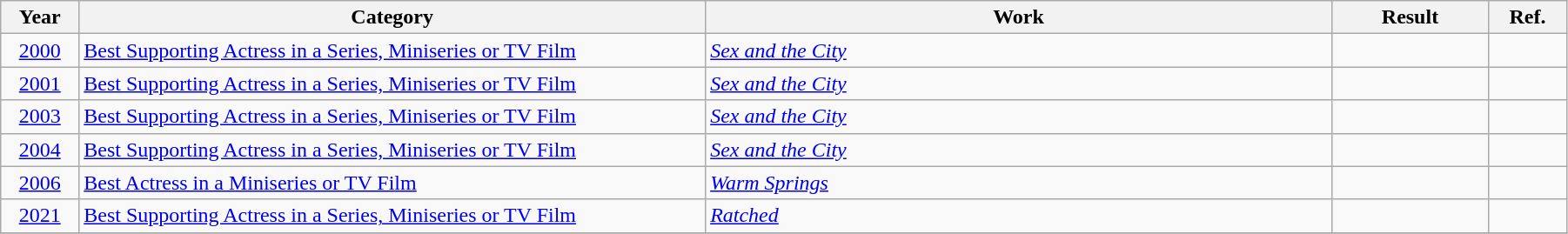<table class="wikitable sortable" width="95%">
<tr>
<th width="5%">Year</th>
<th width="40%">Category</th>
<th width="40%">Work</th>
<th width="10%">Result</th>
<th width="5%">Ref.</th>
</tr>
<tr>
<td align="center"><a href='#'>2000</a></td>
<td><a href='#'>Best Supporting Actress in a Series, Miniseries or TV Film</a></td>
<td><em><a href='#'>Sex and the City</a></em></td>
<td></td>
<td></td>
</tr>
<tr>
<td align="center"><a href='#'>2001</a></td>
<td><a href='#'>Best Supporting Actress in a Series, Miniseries or TV Film</a></td>
<td><em><a href='#'>Sex and the City</a></em></td>
<td></td>
<td></td>
</tr>
<tr>
<td align="center"><a href='#'>2003</a></td>
<td><a href='#'>Best Supporting Actress in a Series, Miniseries or TV Film</a></td>
<td><em><a href='#'>Sex and the City</a></em></td>
<td></td>
<td></td>
</tr>
<tr>
<td align="center"><a href='#'>2004</a></td>
<td><a href='#'>Best Supporting Actress in a Series, Miniseries or TV Film</a></td>
<td><em><a href='#'>Sex and the City</a></em></td>
<td></td>
<td></td>
</tr>
<tr>
<td align="center"><a href='#'>2006</a></td>
<td><a href='#'>Best Actress in a Miniseries or TV Film</a></td>
<td><em><a href='#'>Warm Springs</a></em></td>
<td></td>
<td></td>
</tr>
<tr>
<td align="center"><a href='#'>2021</a></td>
<td><a href='#'>Best Supporting Actress in a Series, Miniseries or TV Film</a></td>
<td><em><a href='#'>Ratched</a></em></td>
<td></td>
<td></td>
</tr>
<tr>
</tr>
</table>
